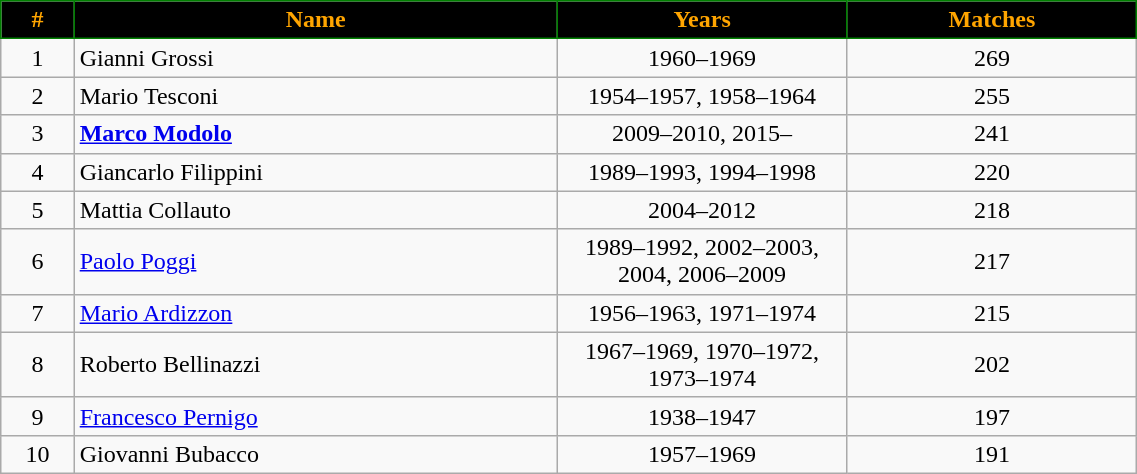<table class="wikitable sortable" style="text-align: center;" width=60%;>
<tr>
<th width=3%  style="background:#000000;color:orange;border:1px solid green;">#</th>
<th width=20% style="background:#000000;color:orange;border:1px solid green;">Name</th>
<th width=12% style="background:#000000;color:orange;border:1px solid green;">Years</th>
<th width=12% style="background:#000000;color:orange;border:1px solid green;">Matches</th>
</tr>
<tr>
<td>1</td>
<td style="text-align:left;"> Gianni Grossi</td>
<td>1960–1969</td>
<td>269</td>
</tr>
<tr>
<td>2</td>
<td style="text-align:left;"> Mario Tesconi</td>
<td>1954–1957, 1958–1964</td>
<td>255</td>
</tr>
<tr>
<td>3</td>
<td style="text-align:left;"> <strong><a href='#'>Marco Modolo</a></strong></td>
<td>2009–2010, 2015–</td>
<td>241</td>
</tr>
<tr>
<td>4</td>
<td style="text-align:left;"> Giancarlo Filippini</td>
<td>1989–1993, 1994–1998</td>
<td>220</td>
</tr>
<tr>
<td>5</td>
<td style="text-align:left;"> Mattia Collauto</td>
<td>2004–2012</td>
<td>218</td>
</tr>
<tr>
<td>6</td>
<td style="text-align:left;"> <a href='#'>Paolo Poggi</a></td>
<td>1989–1992, 2002–2003, 2004, 2006–2009</td>
<td>217</td>
</tr>
<tr>
<td>7</td>
<td style="text-align:left;"> <a href='#'>Mario Ardizzon</a></td>
<td>1956–1963, 1971–1974</td>
<td>215</td>
</tr>
<tr>
<td>8</td>
<td style="text-align:left;"> Roberto Bellinazzi</td>
<td>1967–1969, 1970–1972, 1973–1974</td>
<td>202</td>
</tr>
<tr>
<td>9</td>
<td style="text-align:left;"> <a href='#'>Francesco Pernigo</a></td>
<td>1938–1947</td>
<td>197</td>
</tr>
<tr>
<td>10</td>
<td style="text-align:left;"> Giovanni Bubacco</td>
<td>1957–1969</td>
<td>191</td>
</tr>
</table>
